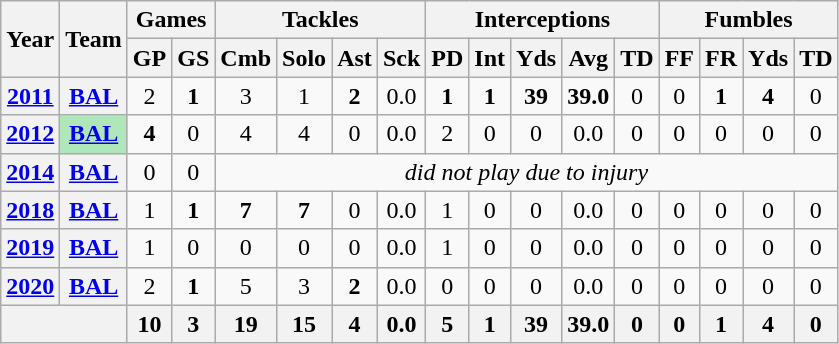<table class="wikitable" style="text-align:center;">
<tr>
<th rowspan="2">Year</th>
<th rowspan="2">Team</th>
<th colspan="2">Games</th>
<th colspan="4">Tackles</th>
<th colspan="5">Interceptions</th>
<th colspan="4">Fumbles</th>
</tr>
<tr>
<th>GP</th>
<th>GS</th>
<th>Cmb</th>
<th>Solo</th>
<th>Ast</th>
<th>Sck</th>
<th>PD</th>
<th>Int</th>
<th>Yds</th>
<th>Avg</th>
<th>TD</th>
<th>FF</th>
<th>FR</th>
<th>Yds</th>
<th>TD</th>
</tr>
<tr>
<th><a href='#'>2011</a></th>
<th><a href='#'>BAL</a></th>
<td>2</td>
<td><strong>1</strong></td>
<td>3</td>
<td>1</td>
<td><strong>2</strong></td>
<td>0.0</td>
<td><strong>1</strong></td>
<td><strong>1</strong></td>
<td><strong>39</strong></td>
<td><strong>39.0</strong></td>
<td>0</td>
<td>0</td>
<td><strong>1</strong></td>
<td><strong>4</strong></td>
<td>0</td>
</tr>
<tr>
<th><a href='#'>2012</a></th>
<th style="background:#afe6ba;"><a href='#'>BAL</a></th>
<td><strong>4</strong></td>
<td>0</td>
<td>4</td>
<td>4</td>
<td>0</td>
<td>0.0</td>
<td>2</td>
<td>0</td>
<td>0</td>
<td>0.0</td>
<td>0</td>
<td>0</td>
<td>0</td>
<td>0</td>
<td>0</td>
</tr>
<tr>
<th><a href='#'>2014</a></th>
<th><a href='#'>BAL</a></th>
<td>0</td>
<td>0</td>
<td colspan="13"><em>did not play due to injury</em></td>
</tr>
<tr>
<th><a href='#'>2018</a></th>
<th><a href='#'>BAL</a></th>
<td>1</td>
<td><strong>1</strong></td>
<td><strong>7</strong></td>
<td><strong>7</strong></td>
<td>0</td>
<td>0.0</td>
<td>1</td>
<td>0</td>
<td>0</td>
<td>0.0</td>
<td>0</td>
<td>0</td>
<td>0</td>
<td>0</td>
<td>0</td>
</tr>
<tr>
<th><a href='#'>2019</a></th>
<th><a href='#'>BAL</a></th>
<td>1</td>
<td>0</td>
<td>0</td>
<td>0</td>
<td>0</td>
<td>0.0</td>
<td>1</td>
<td>0</td>
<td>0</td>
<td>0.0</td>
<td>0</td>
<td>0</td>
<td>0</td>
<td>0</td>
<td>0</td>
</tr>
<tr>
<th><a href='#'>2020</a></th>
<th><a href='#'>BAL</a></th>
<td>2</td>
<td><strong>1</strong></td>
<td>5</td>
<td>3</td>
<td><strong>2</strong></td>
<td>0.0</td>
<td>0</td>
<td>0</td>
<td>0</td>
<td>0.0</td>
<td>0</td>
<td>0</td>
<td>0</td>
<td>0</td>
<td>0</td>
</tr>
<tr>
<th colspan="2"></th>
<th>10</th>
<th>3</th>
<th>19</th>
<th>15</th>
<th>4</th>
<th>0.0</th>
<th>5</th>
<th>1</th>
<th>39</th>
<th>39.0</th>
<th>0</th>
<th>0</th>
<th>1</th>
<th>4</th>
<th>0</th>
</tr>
</table>
